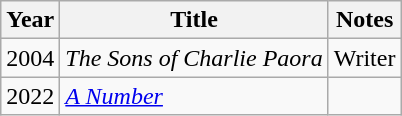<table class="wikitable sortable">
<tr>
<th>Year</th>
<th>Title</th>
<th class="unsortable">Notes</th>
</tr>
<tr>
<td>2004</td>
<td><em>The Sons of Charlie Paora</em></td>
<td>Writer</td>
</tr>
<tr>
<td>2022</td>
<td><em><a href='#'>A Number</a></em></td>
<td></td>
</tr>
</table>
